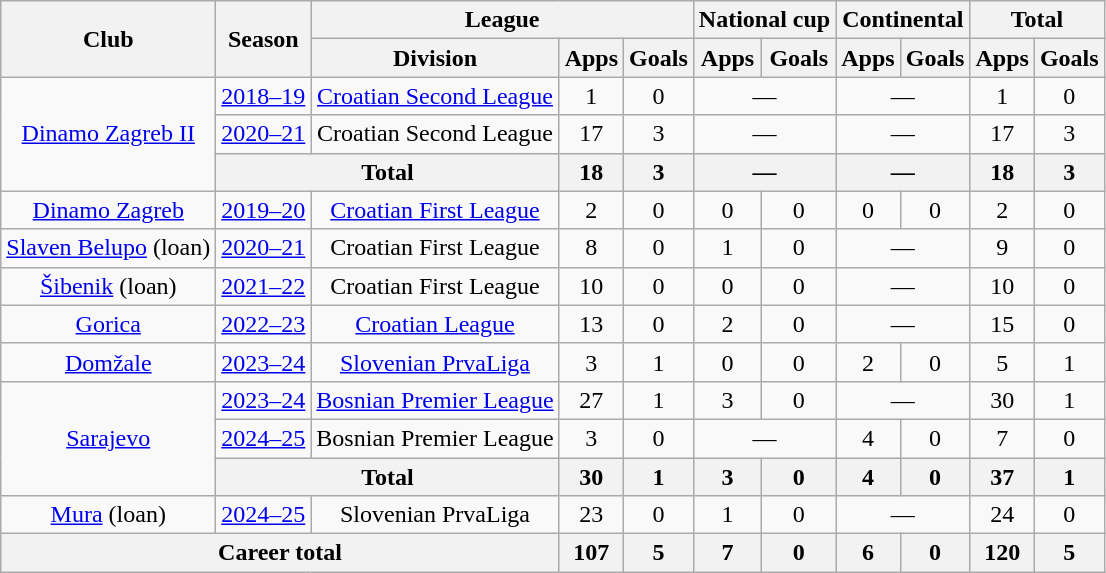<table class="wikitable" style="text-align:center">
<tr>
<th rowspan=2>Club</th>
<th rowspan=2>Season</th>
<th colspan=3>League</th>
<th colspan=2>National cup</th>
<th colspan=2>Continental</th>
<th colspan=2>Total</th>
</tr>
<tr>
<th>Division</th>
<th>Apps</th>
<th>Goals</th>
<th>Apps</th>
<th>Goals</th>
<th>Apps</th>
<th>Goals</th>
<th>Apps</th>
<th>Goals</th>
</tr>
<tr>
<td rowspan=3><a href='#'>Dinamo Zagreb II</a></td>
<td><a href='#'>2018–19</a></td>
<td><a href='#'>Croatian Second League</a></td>
<td>1</td>
<td>0</td>
<td colspan=2>—</td>
<td colspan=2>—</td>
<td>1</td>
<td>0</td>
</tr>
<tr>
<td><a href='#'>2020–21</a></td>
<td>Croatian Second League</td>
<td>17</td>
<td>3</td>
<td colspan=2>—</td>
<td colspan=2>—</td>
<td>17</td>
<td>3</td>
</tr>
<tr>
<th colspan=2>Total</th>
<th>18</th>
<th>3</th>
<th colspan=2>—</th>
<th colspan=2>—</th>
<th>18</th>
<th>3</th>
</tr>
<tr>
<td><a href='#'>Dinamo Zagreb</a></td>
<td><a href='#'>2019–20</a></td>
<td><a href='#'>Croatian First League</a></td>
<td>2</td>
<td>0</td>
<td>0</td>
<td>0</td>
<td>0</td>
<td>0</td>
<td>2</td>
<td>0</td>
</tr>
<tr>
<td><a href='#'>Slaven Belupo</a> (loan)</td>
<td><a href='#'>2020–21</a></td>
<td>Croatian First League</td>
<td>8</td>
<td>0</td>
<td>1</td>
<td>0</td>
<td colspan=2>—</td>
<td>9</td>
<td>0</td>
</tr>
<tr>
<td><a href='#'>Šibenik</a> (loan)</td>
<td><a href='#'>2021–22</a></td>
<td>Croatian First League</td>
<td>10</td>
<td>0</td>
<td>0</td>
<td>0</td>
<td colspan=2>—</td>
<td>10</td>
<td>0</td>
</tr>
<tr>
<td><a href='#'>Gorica</a></td>
<td><a href='#'>2022–23</a></td>
<td><a href='#'>Croatian League</a></td>
<td>13</td>
<td>0</td>
<td>2</td>
<td>0</td>
<td colspan=2>—</td>
<td>15</td>
<td>0</td>
</tr>
<tr>
<td><a href='#'>Domžale</a></td>
<td><a href='#'>2023–24</a></td>
<td><a href='#'>Slovenian PrvaLiga</a></td>
<td>3</td>
<td>1</td>
<td>0</td>
<td>0</td>
<td>2</td>
<td>0</td>
<td>5</td>
<td>1</td>
</tr>
<tr>
<td rowspan=3><a href='#'>Sarajevo</a></td>
<td><a href='#'>2023–24</a></td>
<td><a href='#'>Bosnian Premier League</a></td>
<td>27</td>
<td>1</td>
<td>3</td>
<td>0</td>
<td colspan=2>—</td>
<td>30</td>
<td>1</td>
</tr>
<tr>
<td><a href='#'>2024–25</a></td>
<td>Bosnian Premier League</td>
<td>3</td>
<td>0</td>
<td colspan=2>—</td>
<td>4</td>
<td>0</td>
<td>7</td>
<td>0</td>
</tr>
<tr>
<th colspan=2>Total</th>
<th>30</th>
<th>1</th>
<th>3</th>
<th>0</th>
<th>4</th>
<th>0</th>
<th>37</th>
<th>1</th>
</tr>
<tr>
<td><a href='#'>Mura</a> (loan)</td>
<td><a href='#'>2024–25</a></td>
<td>Slovenian PrvaLiga</td>
<td>23</td>
<td>0</td>
<td>1</td>
<td>0</td>
<td colspan=2>—</td>
<td>24</td>
<td>0</td>
</tr>
<tr>
<th colspan=3>Career total</th>
<th>107</th>
<th>5</th>
<th>7</th>
<th>0</th>
<th>6</th>
<th>0</th>
<th>120</th>
<th>5</th>
</tr>
</table>
